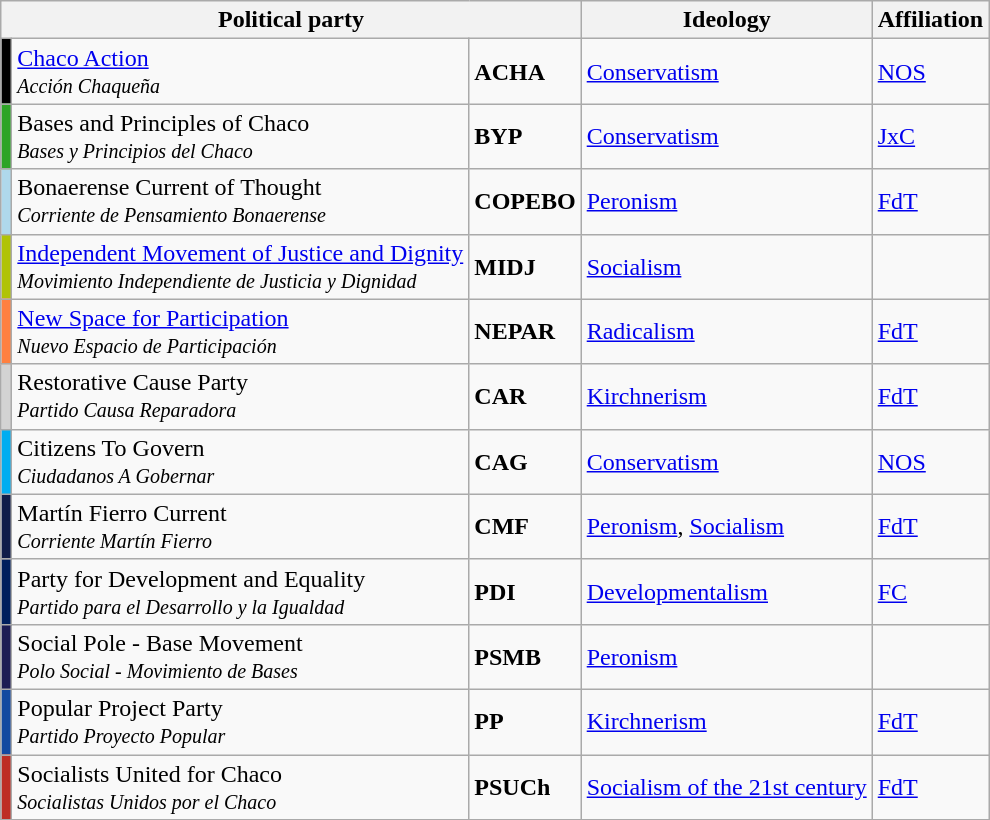<table class="wikitable">
<tr>
<th colspan=3>Political party</th>
<th>Ideology</th>
<th>Affiliation</th>
</tr>
<tr>
<th style="background:#000000;"></th>
<td><a href='#'>Chaco Action</a><br><small><em>Acción Chaqueña</em></small></td>
<td><strong>ACHA</strong></td>
<td><a href='#'>Conservatism</a></td>
<td><a href='#'>NOS</a></td>
</tr>
<tr>
<th style="background:#2da426;"></th>
<td>Bases and Principles of Chaco<br><small><em>Bases y Principios del Chaco</em></small></td>
<td><strong>BYP</strong></td>
<td><a href='#'>Conservatism</a></td>
<td><a href='#'>JxC</a></td>
</tr>
<tr>
<th style="background:#afd8eb;"></th>
<td>Bonaerense Current of Thought<br><small><em>Corriente de Pensamiento Bonaerense</em></small></td>
<td><strong>COPEBO</strong></td>
<td><a href='#'>Peronism</a></td>
<td><a href='#'>FdT</a></td>
</tr>
<tr>
<th style="background:#b0c306;"></th>
<td><a href='#'>Independent Movement of Justice and Dignity</a><br><small><em>Movimiento Independiente de Justicia y Dignidad</em></small></td>
<td><strong>MIDJ</strong></td>
<td><a href='#'>Socialism</a></td>
<td></td>
</tr>
<tr>
<th style="background:#ff8040;"></th>
<td><a href='#'>New Space for Participation</a><br><small><em>Nuevo Espacio de Participación</em></small></td>
<td><strong>NEPAR</strong></td>
<td><a href='#'>Radicalism</a></td>
<td><a href='#'>FdT</a></td>
</tr>
<tr>
<th style="background:#d3d3d3;"></th>
<td>Restorative Cause Party<br><small><em>Partido Causa Reparadora</em></small></td>
<td><strong>CAR</strong></td>
<td><a href='#'>Kirchnerism</a></td>
<td><a href='#'>FdT</a></td>
</tr>
<tr>
<th style="background:#00adf1;"></th>
<td>Citizens To Govern<br><small><em>Ciudadanos A Gobernar</em></small></td>
<td><strong>CAG</strong></td>
<td><a href='#'>Conservatism</a></td>
<td><a href='#'>NOS</a></td>
</tr>
<tr>
<th style="background:#101d49;"></th>
<td>Martín Fierro Current<br><small><em>Corriente Martín Fierro</em></small></td>
<td><strong>CMF</strong></td>
<td><a href='#'>Peronism</a>, <a href='#'>Socialism</a></td>
<td><a href='#'>FdT</a></td>
</tr>
<tr>
<th style="background:#001f5d;"></th>
<td>Party for Development and Equality<br><small><em>Partido para el Desarrollo y la Igualdad</em></small></td>
<td><strong>PDI</strong></td>
<td><a href='#'>Developmentalism</a></td>
<td><a href='#'>FC</a></td>
</tr>
<tr>
<th style="background:#1c1c54;"></th>
<td>Social Pole - Base Movement<br><small><em>Polo Social - Movimiento de Bases</em></small></td>
<td><strong>PSMB</strong></td>
<td><a href='#'>Peronism</a></td>
<td></td>
</tr>
<tr>
<th style="background:#1349a0;"></th>
<td>Popular Project Party<br><small><em>Partido Proyecto Popular</em></small></td>
<td><strong>PP</strong></td>
<td><a href='#'>Kirchnerism</a></td>
<td><a href='#'>FdT</a></td>
</tr>
<tr>
<th style="background:#be2e24;"></th>
<td>Socialists United for Chaco<br><small><em>Socialistas Unidos por el Chaco</em></small></td>
<td><strong>PSUCh</strong></td>
<td><a href='#'>Socialism of the 21st century</a></td>
<td><a href='#'>FdT</a></td>
</tr>
<tr>
</tr>
</table>
